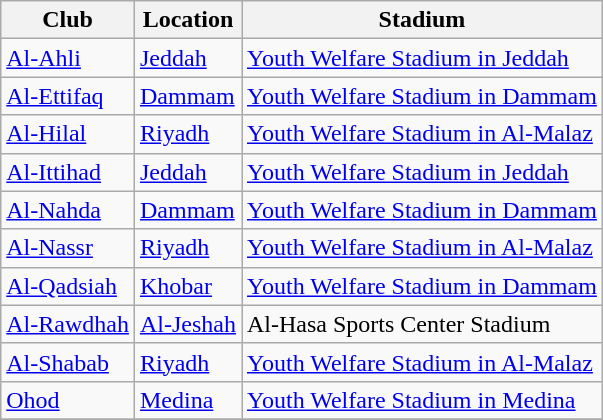<table class="wikitable sortable">
<tr>
<th>Club</th>
<th>Location</th>
<th>Stadium</th>
</tr>
<tr>
<td><a href='#'>Al-Ahli</a></td>
<td><a href='#'>Jeddah</a></td>
<td><a href='#'>Youth Welfare Stadium in Jeddah</a></td>
</tr>
<tr>
<td><a href='#'>Al-Ettifaq</a></td>
<td><a href='#'>Dammam</a></td>
<td><a href='#'>Youth Welfare Stadium in Dammam</a></td>
</tr>
<tr>
<td><a href='#'>Al-Hilal</a></td>
<td><a href='#'>Riyadh</a></td>
<td><a href='#'>Youth Welfare Stadium in Al-Malaz</a></td>
</tr>
<tr>
<td><a href='#'>Al-Ittihad</a></td>
<td><a href='#'>Jeddah</a></td>
<td><a href='#'>Youth Welfare Stadium in Jeddah</a></td>
</tr>
<tr>
<td><a href='#'>Al-Nahda</a></td>
<td><a href='#'>Dammam</a></td>
<td><a href='#'>Youth Welfare Stadium in Dammam</a></td>
</tr>
<tr>
<td><a href='#'>Al-Nassr</a></td>
<td><a href='#'>Riyadh</a></td>
<td><a href='#'>Youth Welfare Stadium in Al-Malaz</a></td>
</tr>
<tr>
<td><a href='#'>Al-Qadsiah</a></td>
<td><a href='#'>Khobar</a></td>
<td><a href='#'>Youth Welfare Stadium in Dammam</a></td>
</tr>
<tr>
<td><a href='#'>Al-Rawdhah</a></td>
<td><a href='#'>Al-Jeshah</a></td>
<td>Al-Hasa Sports Center Stadium</td>
</tr>
<tr>
<td><a href='#'>Al-Shabab</a></td>
<td><a href='#'>Riyadh</a></td>
<td><a href='#'>Youth Welfare Stadium in Al-Malaz</a></td>
</tr>
<tr>
<td><a href='#'>Ohod</a></td>
<td><a href='#'>Medina</a></td>
<td><a href='#'>Youth Welfare Stadium in Medina</a></td>
</tr>
<tr>
</tr>
</table>
